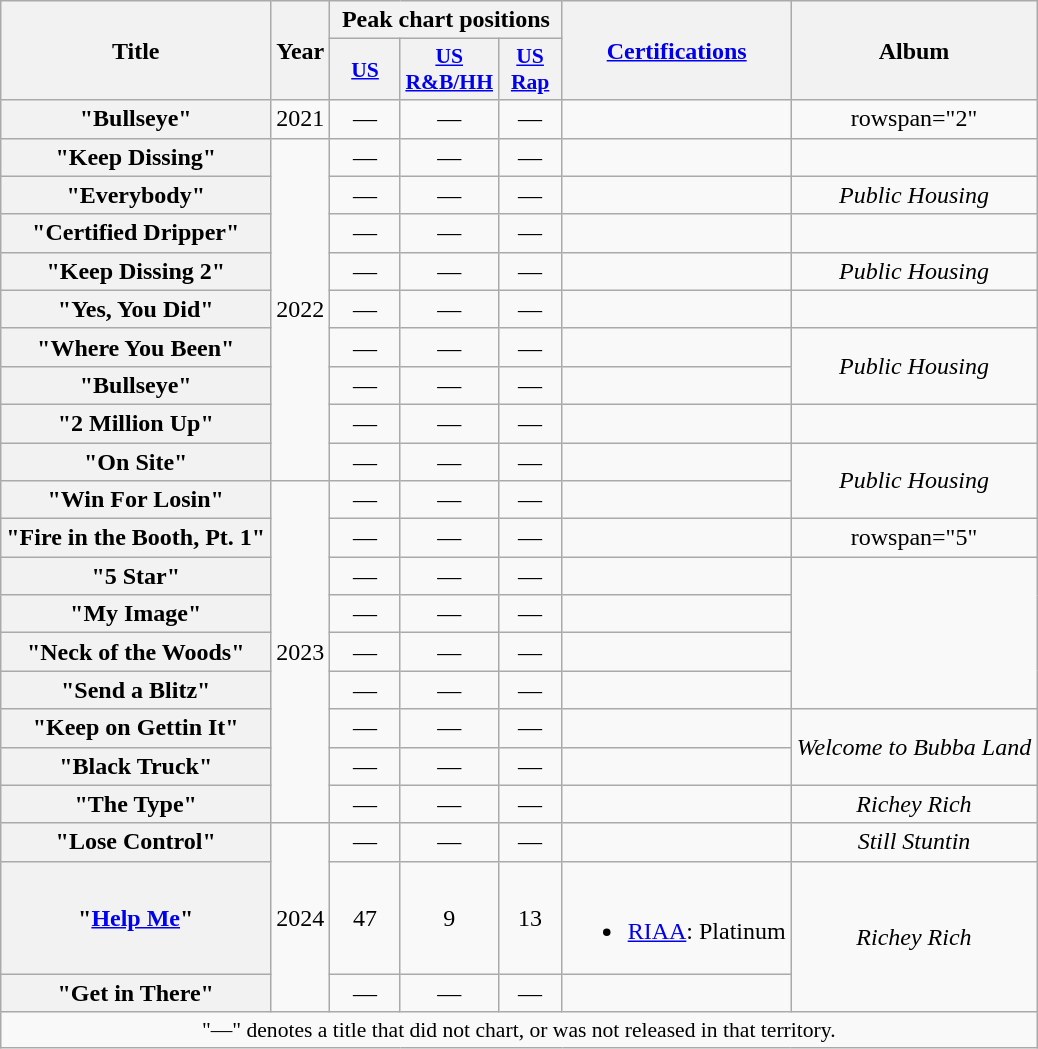<table class="wikitable plainrowheaders" style="text-align:center">
<tr>
<th scope="col" rowspan="2">Title</th>
<th scope="col" rowspan="2">Year</th>
<th scope="col" colspan="3">Peak chart positions</th>
<th rowspan="2"><a href='#'>Certifications</a></th>
<th rowspan="2" scope="col">Album</th>
</tr>
<tr>
<th scope="col" style="width:2.8em;font-size:90%;"><a href='#'>US</a><br></th>
<th scope="col" style="width:2.8em;font-size:90%;"><a href='#'>US<br>R&B/HH</a><br></th>
<th scope="col" style="width:2.5em;font-size:90%;"><a href='#'>US<br>Rap</a><br></th>
</tr>
<tr>
<th scope="row">"Bullseye"</th>
<td>2021</td>
<td>—</td>
<td>—</td>
<td>—</td>
<td></td>
<td>rowspan="2" </td>
</tr>
<tr>
<th scope="row">"Keep Dissing"</th>
<td rowspan="9">2022</td>
<td>—</td>
<td>—</td>
<td>—</td>
<td></td>
</tr>
<tr>
<th scope="row">"Everybody"</th>
<td>—</td>
<td>—</td>
<td>—</td>
<td></td>
<td><em>Public Housing</em></td>
</tr>
<tr>
<th scope="row">"Certified Dripper"</th>
<td>—</td>
<td>—</td>
<td>—</td>
<td></td>
<td></td>
</tr>
<tr>
<th scope="row">"Keep Dissing 2"<br></th>
<td>—</td>
<td>—</td>
<td>—</td>
<td></td>
<td><em>Public Housing</em></td>
</tr>
<tr>
<th scope="row">"Yes, You Did"</th>
<td>—</td>
<td>—</td>
<td>—</td>
<td></td>
<td></td>
</tr>
<tr>
<th scope="row">"Where You Been"</th>
<td>—</td>
<td>—</td>
<td>—</td>
<td></td>
<td rowspan="2"><em>Public Housing</em></td>
</tr>
<tr>
<th scope="row">"Bullseye"<br></th>
<td>—</td>
<td>—</td>
<td>—</td>
<td></td>
</tr>
<tr>
<th scope="row">"2 Million Up"<br></th>
<td>—</td>
<td>—</td>
<td>—</td>
<td></td>
<td></td>
</tr>
<tr>
<th scope="row">"On Site"</th>
<td>—</td>
<td>—</td>
<td>—</td>
<td></td>
<td rowspan="2"><em>Public Housing</em></td>
</tr>
<tr>
<th scope="row">"Win For Losin"</th>
<td rowspan="9">2023</td>
<td>—</td>
<td>—</td>
<td>—</td>
<td></td>
</tr>
<tr>
<th scope="row">"Fire in the Booth, Pt. 1"<br></th>
<td>—</td>
<td>—</td>
<td>—</td>
<td></td>
<td>rowspan="5" </td>
</tr>
<tr>
<th scope="row">"5 Star"</th>
<td>—</td>
<td>—</td>
<td>—</td>
<td></td>
</tr>
<tr>
<th scope="row">"My Image"</th>
<td>—</td>
<td>—</td>
<td>—</td>
<td></td>
</tr>
<tr>
<th scope="row">"Neck of the Woods"</th>
<td>—</td>
<td>—</td>
<td>—</td>
<td></td>
</tr>
<tr>
<th scope="row">"Send a Blitz"</th>
<td>—</td>
<td>—</td>
<td>—</td>
<td></td>
</tr>
<tr>
<th scope="row">"Keep on Gettin It"</th>
<td>—</td>
<td>—</td>
<td>—</td>
<td></td>
<td rowspan="2"><em>Welcome to Bubba Land</em></td>
</tr>
<tr>
<th scope="row">"Black Truck"</th>
<td>—</td>
<td>—</td>
<td>—</td>
<td></td>
</tr>
<tr>
<th scope="row">"The Type"<br></th>
<td>—</td>
<td>—</td>
<td>—</td>
<td></td>
<td><em>Richey Rich</em></td>
</tr>
<tr>
<th scope="row">"Lose Control"<br></th>
<td rowspan="3">2024</td>
<td>—</td>
<td>—</td>
<td>—</td>
<td></td>
<td><em>Still Stuntin</em></td>
</tr>
<tr>
<th scope="row">"<a href='#'>Help Me</a>"</th>
<td>47</td>
<td>9</td>
<td>13</td>
<td><br><ul><li><a href='#'>RIAA</a>: Platinum</li></ul></td>
<td rowspan="2"><em>Richey Rich</em></td>
</tr>
<tr>
<th scope="row">"Get in There"<br></th>
<td>—</td>
<td>—</td>
<td>—</td>
<td></td>
</tr>
<tr>
<td colspan="16" style="font-size:90%">"—" denotes a title that did not chart, or was not released in that territory.</td>
</tr>
</table>
